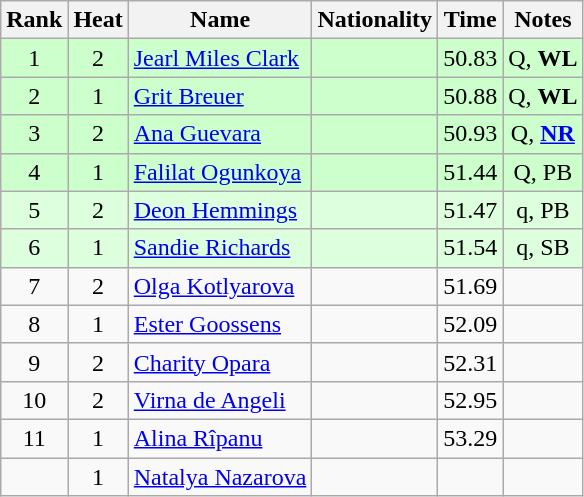<table class="wikitable sortable" style="text-align:center">
<tr>
<th>Rank</th>
<th>Heat</th>
<th>Name</th>
<th>Nationality</th>
<th>Time</th>
<th>Notes</th>
</tr>
<tr bgcolor=ccffcc>
<td>1</td>
<td>2</td>
<td align="left"><a href='#'>Jearl Miles Clark</a></td>
<td align=left></td>
<td>50.83</td>
<td>Q, <strong>WL</strong></td>
</tr>
<tr bgcolor=ccffcc>
<td>2</td>
<td>1</td>
<td align="left"><a href='#'>Grit Breuer</a></td>
<td align=left></td>
<td>50.88</td>
<td>Q, <strong>WL</strong></td>
</tr>
<tr bgcolor=ccffcc>
<td>3</td>
<td>2</td>
<td align="left"><a href='#'>Ana Guevara</a></td>
<td align=left></td>
<td>50.93</td>
<td>Q, <strong><a href='#'>NR</a></strong></td>
</tr>
<tr bgcolor=ccffcc>
<td>4</td>
<td>1</td>
<td align="left"><a href='#'>Falilat Ogunkoya</a></td>
<td align=left></td>
<td>51.44</td>
<td>Q, PB</td>
</tr>
<tr bgcolor=ddffdd>
<td>5</td>
<td>2</td>
<td align="left"><a href='#'>Deon Hemmings</a></td>
<td align=left></td>
<td>51.47</td>
<td>q, PB</td>
</tr>
<tr bgcolor=ddffdd>
<td>6</td>
<td>1</td>
<td align="left"><a href='#'>Sandie Richards</a></td>
<td align=left></td>
<td>51.54</td>
<td>q, SB</td>
</tr>
<tr>
<td>7</td>
<td>2</td>
<td align="left"><a href='#'>Olga Kotlyarova</a></td>
<td align=left></td>
<td>51.69</td>
<td></td>
</tr>
<tr>
<td>8</td>
<td>1</td>
<td align="left"><a href='#'>Ester Goossens</a></td>
<td align=left></td>
<td>52.09</td>
<td></td>
</tr>
<tr>
<td>9</td>
<td>2</td>
<td align="left"><a href='#'>Charity Opara</a></td>
<td align=left></td>
<td>52.31</td>
<td></td>
</tr>
<tr>
<td>10</td>
<td>2</td>
<td align="left"><a href='#'>Virna de Angeli</a></td>
<td align=left></td>
<td>52.95</td>
<td></td>
</tr>
<tr>
<td>11</td>
<td>1</td>
<td align="left"><a href='#'>Alina Rîpanu</a></td>
<td align=left></td>
<td>53.29</td>
<td></td>
</tr>
<tr>
<td></td>
<td>1</td>
<td align="left"><a href='#'>Natalya Nazarova</a></td>
<td align=left></td>
<td></td>
<td></td>
</tr>
</table>
